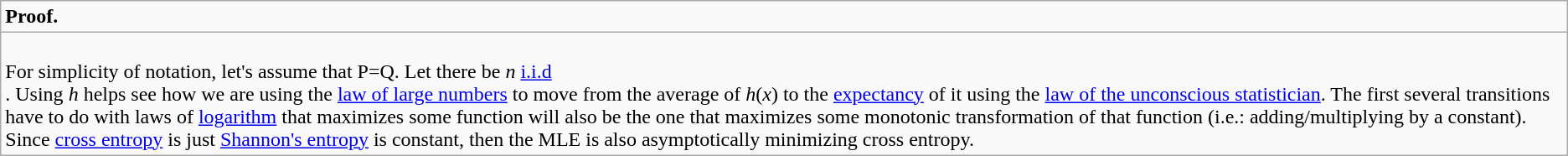<table role="presentation" class="wikitable mw-collapsible mw-collapsed">
<tr>
<td><strong>Proof.</strong></td>
</tr>
<tr>
<td><br>For simplicity of notation, let's assume that P=Q. Let there be <em>n</em> <a href='#'>i.i.d</a><br>. Using <em>h</em> helps see how we are using the <a href='#'>law of large numbers</a> to move from the average of <em>h</em>(<em>x</em>) to the <a href='#'>expectancy</a> of it using the <a href='#'>law of the unconscious statistician</a>. The first several transitions have to do with laws of <a href='#'>logarithm</a> that maximizes some function will also be the one that maximizes some monotonic transformation of that function (i.e.: adding/multiplying by a constant).<br>Since <a href='#'>cross entropy</a> is just <a href='#'>Shannon's entropy</a> is constant, then the MLE is also asymptotically minimizing cross entropy.</td>
</tr>
</table>
